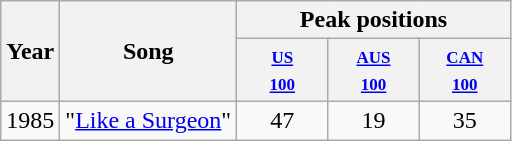<table class="wikitable">
<tr>
<th rowspan="2">Year</th>
<th rowspan="2">Song</th>
<th colspan="3">Peak positions</th>
</tr>
<tr style="font-size:85%;line-height:1.3;vertical-align:top">
<th style="width:4em"><small><a href='#'>US<br>100</a></small><br></th>
<th style="width:4em"><small><a href='#'>AUS<br>100</a></small><br></th>
<th style="width:4em"><small><a href='#'>CAN<br>100</a></small><br></th>
</tr>
<tr>
<td>1985</td>
<td>"<a href='#'>Like a Surgeon</a>"</td>
<td style="text-align:center;">47</td>
<td style="text-align:center;">19</td>
<td style="text-align:center;">35</td>
</tr>
</table>
